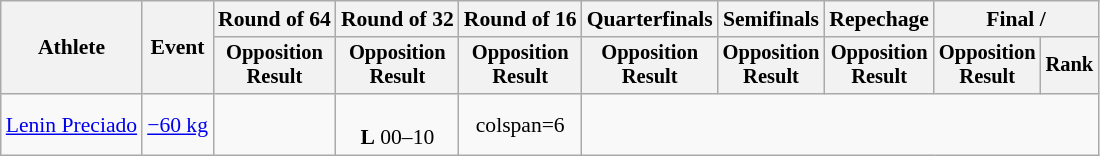<table class=wikitable style="font-size:90%; text-align:center">
<tr>
<th rowspan=2>Athlete</th>
<th rowspan=2>Event</th>
<th>Round of 64</th>
<th>Round of 32</th>
<th>Round of 16</th>
<th>Quarterfinals</th>
<th>Semifinals</th>
<th>Repechage</th>
<th colspan=2>Final / </th>
</tr>
<tr style=font-size:95%>
<th>Opposition<br>Result</th>
<th>Opposition<br>Result</th>
<th>Opposition<br>Result</th>
<th>Opposition<br>Result</th>
<th>Opposition<br>Result</th>
<th>Opposition<br>Result</th>
<th>Opposition<br>Result</th>
<th>Rank</th>
</tr>
<tr align=center>
<td align=left><a href='#'>Lenin Preciado</a></td>
<td align=left><a href='#'>−60 kg</a></td>
<td></td>
<td><br><strong>L</strong> 00–10</td>
<td>colspan=6 </td>
</tr>
</table>
